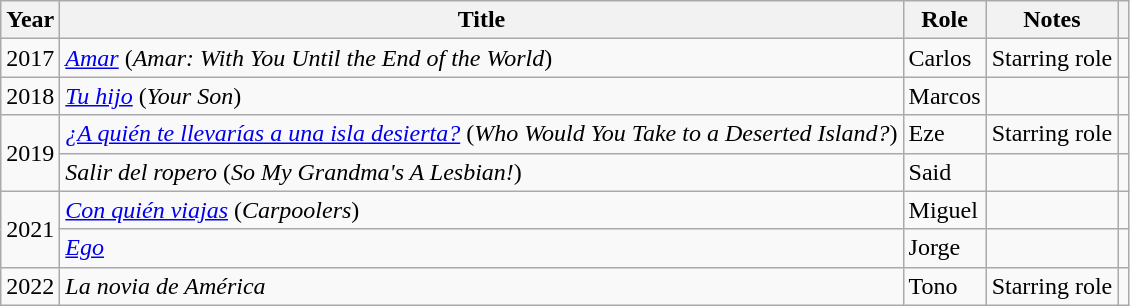<table class="wikitable sortable">
<tr>
<th>Year</th>
<th>Title</th>
<th>Role</th>
<th class="unsortable">Notes</th>
<th class="unsortable"></th>
</tr>
<tr>
<td align = "center">2017</td>
<td><a href='#'><em>Amar</em></a> (<em>Amar: With You Until the End of the World</em>)</td>
<td>Carlos</td>
<td>Starring role</td>
<td align = "center"></td>
</tr>
<tr>
<td align = "center">2018</td>
<td><em><a href='#'>Tu hijo</a></em> (<em>Your Son</em>)</td>
<td>Marcos</td>
<td></td>
<td align = "center"></td>
</tr>
<tr>
<td rowspan = "2" align = "center">2019</td>
<td><a href='#'><em>¿A quién te llevarías a una isla desierta?</em></a> (<em>Who Would You Take to a Deserted Island?</em>)</td>
<td>Eze</td>
<td>Starring role</td>
<td align = "center"></td>
</tr>
<tr>
<td><em>Salir del ropero</em> (<em>So My Grandma's A Lesbian!</em>)</td>
<td>Said</td>
<td></td>
<td align = "center"></td>
</tr>
<tr>
<td rowspan = "2" align = "center">2021</td>
<td><em><a href='#'>Con quién viajas</a></em> (<em>Carpoolers</em>)</td>
<td>Miguel</td>
<td></td>
<td align = "center"></td>
</tr>
<tr>
<td><em><a href='#'>Ego</a></em></td>
<td>Jorge</td>
<td></td>
<td align = "center"></td>
</tr>
<tr>
<td align = "center">2022</td>
<td><em>La novia de América </em></td>
<td>Tono</td>
<td>Starring role</td>
<td align = "center"></td>
</tr>
</table>
